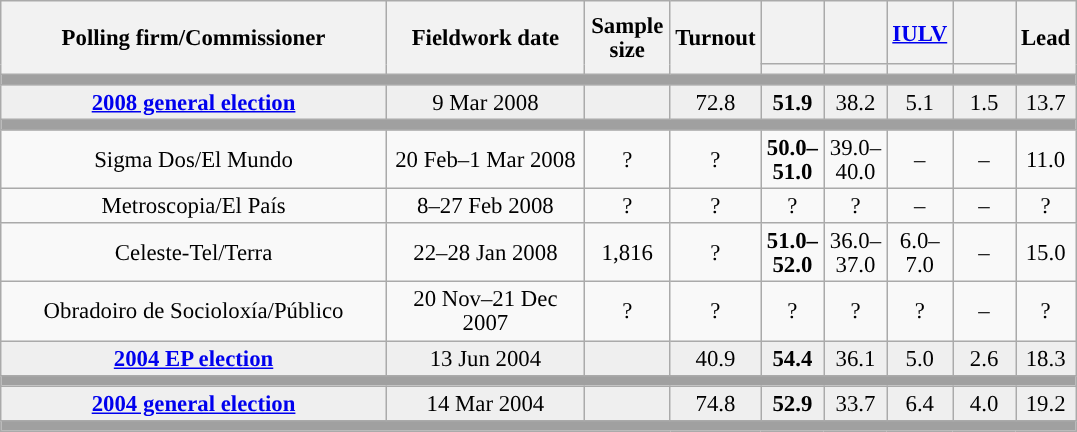<table class="wikitable collapsible collapsed" style="text-align:center; font-size:95%; line-height:16px;">
<tr style="height:42px;">
<th style="width:250px;" rowspan="2">Polling firm/Commissioner</th>
<th style="width:125px;" rowspan="2">Fieldwork date</th>
<th style="width:50px;" rowspan="2">Sample size</th>
<th style="width:45px;" rowspan="2">Turnout</th>
<th style="width:35px;"></th>
<th style="width:35px;"></th>
<th style="width:35px;"><a href='#'>IULV</a></th>
<th style="width:35px;"></th>
<th style="width:30px;" rowspan="2">Lead</th>
</tr>
<tr>
<th style="color:inherit;background:"></th>
<th style="color:inherit;background:"></th>
<th style="color:inherit;background:"></th>
<th style="color:inherit;background:"></th>
</tr>
<tr>
<td colspan="9" style="background:#A0A0A0"></td>
</tr>
<tr style="background:#EFEFEF;">
<td><strong><a href='#'>2008 general election</a></strong></td>
<td>9 Mar 2008</td>
<td></td>
<td>72.8</td>
<td><strong>51.9</strong><br></td>
<td>38.2<br></td>
<td>5.1<br></td>
<td>1.5<br></td>
<td style="background:">13.7</td>
</tr>
<tr>
<td colspan="9" style="background:#A0A0A0"></td>
</tr>
<tr>
<td>Sigma Dos/El Mundo</td>
<td>20 Feb–1 Mar 2008</td>
<td>?</td>
<td>?</td>
<td><strong>50.0–<br>51.0</strong><br></td>
<td>39.0–<br>40.0<br></td>
<td>–</td>
<td>–</td>
<td style="background:">11.0</td>
</tr>
<tr>
<td>Metroscopia/El País</td>
<td>8–27 Feb 2008</td>
<td>?</td>
<td>?</td>
<td>?<br></td>
<td>?<br></td>
<td>–</td>
<td>–</td>
<td style="background:">?</td>
</tr>
<tr>
<td>Celeste-Tel/Terra</td>
<td>22–28 Jan 2008</td>
<td>1,816</td>
<td>?</td>
<td><strong>51.0–<br>52.0</strong><br></td>
<td>36.0–<br>37.0<br></td>
<td>6.0–<br>7.0<br></td>
<td>–</td>
<td style="background:">15.0</td>
</tr>
<tr>
<td>Obradoiro de Socioloxía/Público</td>
<td>20 Nov–21 Dec 2007</td>
<td>?</td>
<td>?</td>
<td>?<br></td>
<td>?<br></td>
<td>?<br></td>
<td>–</td>
<td style="background:">?</td>
</tr>
<tr style="background:#EFEFEF;">
<td><strong><a href='#'>2004 EP election</a></strong></td>
<td>13 Jun 2004</td>
<td></td>
<td>40.9</td>
<td><strong>54.4</strong><br></td>
<td>36.1<br></td>
<td>5.0<br></td>
<td>2.6<br></td>
<td style="background:">18.3</td>
</tr>
<tr>
<td colspan="9" style="background:#A0A0A0"></td>
</tr>
<tr style="background:#EFEFEF;">
<td><strong><a href='#'>2004 general election</a></strong></td>
<td>14 Mar 2004</td>
<td></td>
<td>74.8</td>
<td><strong>52.9</strong><br></td>
<td>33.7<br></td>
<td>6.4<br></td>
<td>4.0<br></td>
<td style="background:">19.2</td>
</tr>
<tr>
<td colspan="9" style="background:#A0A0A0"></td>
</tr>
</table>
